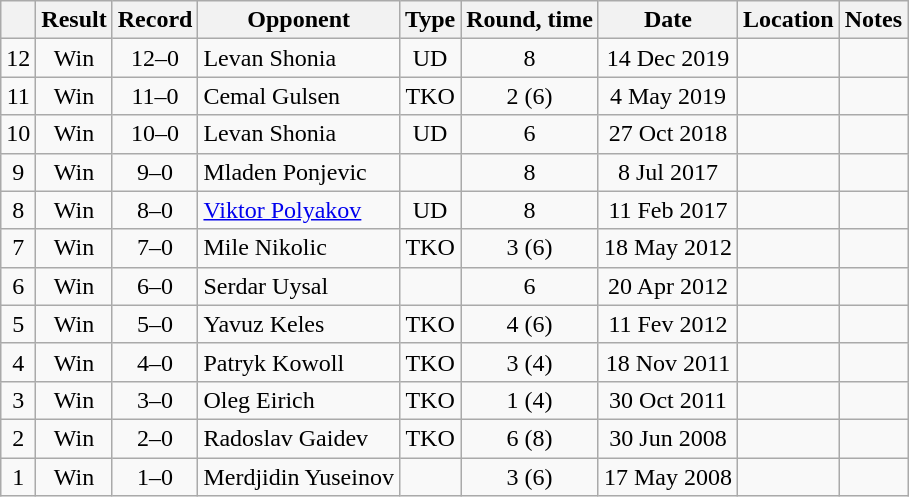<table class="wikitable" style="text-align:center">
<tr>
<th></th>
<th>Result</th>
<th>Record</th>
<th>Opponent</th>
<th>Type</th>
<th>Round, time</th>
<th>Date</th>
<th>Location</th>
<th>Notes</th>
</tr>
<tr>
<td>12</td>
<td>Win</td>
<td>12–0</td>
<td style="text-align:left;">Levan Shonia</td>
<td>UD</td>
<td>8</td>
<td>14 Dec 2019</td>
<td style="text-align:left;"></td>
<td></td>
</tr>
<tr>
<td>11</td>
<td>Win</td>
<td>11–0</td>
<td style="text-align:left;">Cemal Gulsen</td>
<td>TKO</td>
<td>2 (6)</td>
<td>4 May 2019</td>
<td style="text-align:left;"></td>
<td></td>
</tr>
<tr>
<td>10</td>
<td>Win</td>
<td>10–0</td>
<td style="text-align:left;">Levan Shonia</td>
<td>UD</td>
<td>6</td>
<td>27 Oct 2018</td>
<td style="text-align:left;"></td>
<td></td>
</tr>
<tr>
<td>9</td>
<td>Win</td>
<td>9–0</td>
<td style="text-align:left;">Mladen Ponjevic</td>
<td></td>
<td>8</td>
<td>8 Jul 2017</td>
<td style="text-align:left;"></td>
<td></td>
</tr>
<tr>
<td>8</td>
<td>Win</td>
<td>8–0</td>
<td style="text-align:left;"><a href='#'>Viktor Polyakov</a></td>
<td>UD</td>
<td>8</td>
<td>11 Feb 2017</td>
<td style="text-align:left;"></td>
</tr>
<tr>
<td>7</td>
<td>Win</td>
<td>7–0</td>
<td style="text-align:left;">Mile Nikolic</td>
<td>TKO</td>
<td>3 (6)</td>
<td>18 May 2012</td>
<td style="text-align:left;"></td>
<td></td>
</tr>
<tr>
<td>6</td>
<td>Win</td>
<td>6–0</td>
<td style="text-align:left;">Serdar Uysal</td>
<td></td>
<td>6</td>
<td>20 Apr 2012</td>
<td style="text-align:left;"></td>
<td></td>
</tr>
<tr>
<td>5</td>
<td>Win</td>
<td>5–0</td>
<td style="text-align:left;">Yavuz Keles</td>
<td>TKO</td>
<td>4 (6)</td>
<td>11 Fev 2012</td>
<td style="text-align:left;"></td>
<td></td>
</tr>
<tr>
<td>4</td>
<td>Win</td>
<td>4–0</td>
<td style="text-align:left;">Patryk Kowoll</td>
<td>TKO</td>
<td>3 (4)</td>
<td>18 Nov 2011</td>
<td style="text-align:left;"></td>
<td></td>
</tr>
<tr>
<td>3</td>
<td>Win</td>
<td>3–0</td>
<td style="text-align:left;">Oleg Eirich</td>
<td>TKO</td>
<td>1 (4)</td>
<td>30 Oct 2011</td>
<td style="text-align:left;"></td>
<td></td>
</tr>
<tr>
<td>2</td>
<td>Win</td>
<td>2–0</td>
<td style="text-align:left;">Radoslav Gaidev</td>
<td>TKO</td>
<td>6 (8)</td>
<td>30 Jun 2008</td>
<td style="text-align:left;"></td>
<td></td>
</tr>
<tr>
<td>1</td>
<td>Win</td>
<td>1–0</td>
<td style="text-align:left;">Merdjidin Yuseinov</td>
<td></td>
<td>3 (6)</td>
<td>17 May 2008</td>
<td style="text-align:left;"></td>
<td></td>
</tr>
</table>
